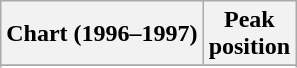<table class="wikitable sortable">
<tr>
<th align="left">Chart (1996–1997)</th>
<th align="center">Peak<br>position</th>
</tr>
<tr>
</tr>
<tr>
</tr>
</table>
